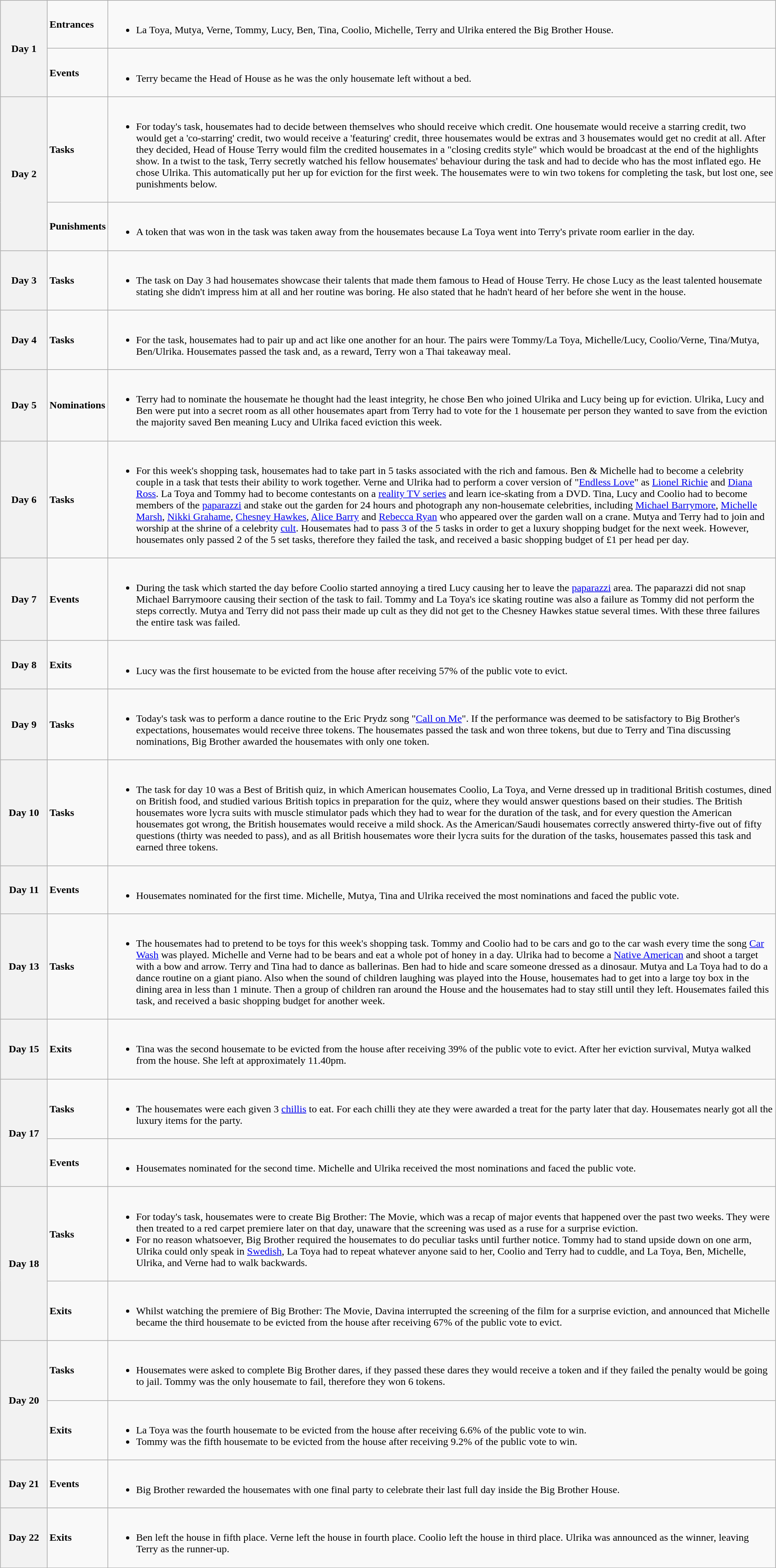<table class="wikitable" style="width: 96%; margin-left: auto; margin-right: auto;">
<tr>
<th rowspan=2 style="width: 6%;"><strong>Day 1</strong></th>
<td><strong>Entrances</strong></td>
<td><br><ul><li>La Toya, Mutya, Verne, Tommy, Lucy, Ben, Tina, Coolio, Michelle, Terry and Ulrika entered the Big Brother House.</li></ul></td>
</tr>
<tr>
<td><strong>Events</strong></td>
<td><br><ul><li>Terry became the Head of House as he was the only housemate left without a bed.</li></ul></td>
</tr>
<tr>
<th rowspan="2" style="width: 6%;"><strong>Day 2</strong></th>
<td><strong>Tasks</strong></td>
<td><br><ul><li>For today's task, housemates had to decide between themselves who should receive which credit. One housemate would receive a starring credit, two would get a 'co-starring' credit, two would receive a 'featuring' credit, three housemates would be extras and 3 housemates would get no credit at all. After they decided, Head of House Terry would film the credited housemates in a "closing credits style" which would be broadcast at the end of the highlights show. In a twist to the task, Terry secretly watched his fellow housemates'  behaviour during the task and had to decide who has the most inflated ego. He chose Ulrika. This automatically put her up for eviction for the first week. The housemates were to win two tokens for completing the task, but lost one, see punishments below.</li></ul></td>
</tr>
<tr>
<td><strong>Punishments</strong></td>
<td><br><ul><li>A token that was won in the task was taken away from the housemates because La Toya went into Terry's private room earlier in the day.</li></ul></td>
</tr>
<tr>
<th style="width: 6%;"><strong>Day 3</strong></th>
<td><strong>Tasks</strong></td>
<td><br><ul><li>The task on Day 3 had housemates showcase their talents that made them famous to Head of House Terry. He chose Lucy as the least talented housemate stating she didn't impress him at all and her routine was boring. He also stated that he hadn't heard of her before she went in the house.</li></ul></td>
</tr>
<tr>
<th style="width: 6%;"><strong>Day 4</strong></th>
<td><strong>Tasks</strong></td>
<td><br><ul><li>For the task, housemates had to pair up and act like one another for an hour. The pairs were Tommy/La Toya, Michelle/Lucy, Coolio/Verne, Tina/Mutya, Ben/Ulrika. Housemates passed the task and, as a reward, Terry won a Thai takeaway meal.</li></ul></td>
</tr>
<tr>
<th style="width: 6%;"><strong>Day 5</strong></th>
<td><strong>Nominations</strong></td>
<td><br><ul><li>Terry had to nominate the housemate he thought had the least integrity, he chose Ben who joined Ulrika and Lucy being up for eviction. Ulrika, Lucy and Ben were put into a secret room as all other housemates apart from Terry had to vote for the 1 housemate per person they wanted to save from the eviction the majority saved Ben meaning Lucy and Ulrika faced eviction this week.</li></ul></td>
</tr>
<tr>
<th style="width: 6%;"><strong>Day 6</strong></th>
<td><strong>Tasks</strong></td>
<td><br><ul><li>For this week's shopping task, housemates had to take part in 5 tasks associated with the rich and famous. Ben & Michelle had to become a celebrity couple in a task that tests their ability to work together. Verne and Ulrika had to perform a cover version of "<a href='#'>Endless Love</a>" as <a href='#'>Lionel Richie</a> and <a href='#'>Diana Ross</a>. La Toya and Tommy had to become contestants on a <a href='#'>reality TV series</a> and learn ice-skating from a DVD. Tina, Lucy and Coolio had to become members of the <a href='#'>paparazzi</a> and stake out the garden for 24 hours and photograph any non-housemate celebrities, including <a href='#'>Michael Barrymore</a>, <a href='#'>Michelle Marsh</a>, <a href='#'>Nikki Grahame</a>, <a href='#'>Chesney Hawkes</a>, <a href='#'>Alice Barry</a> and <a href='#'>Rebecca Ryan</a> who appeared over the garden wall on a crane. Mutya and Terry had to join and worship at the shrine of a celebrity <a href='#'>cult</a>. Housemates had to pass 3 of the 5 tasks in order to get a luxury shopping budget for the next week. However, housemates only passed 2 of the 5 set tasks, therefore they failed the task, and received a basic shopping budget of £1 per head per day.</li></ul></td>
</tr>
<tr>
<th style="width: 6%;"><strong>Day 7</strong></th>
<td><strong>Events</strong></td>
<td><br><ul><li>During the task which started the day before Coolio started annoying a tired Lucy causing her to leave the <a href='#'>paparazzi</a> area. The paparazzi did not snap Michael Barrymoore causing their section of the task to fail. Tommy and La Toya's ice skating routine was also a failure as Tommy did not perform the steps correctly. Mutya and Terry did not pass their made up cult as they did not get to the Chesney Hawkes statue several times. With these three failures the entire task was failed.</li></ul></td>
</tr>
<tr>
<th style="width: 6%;"><strong>Day 8</strong></th>
<td><strong>Exits</strong></td>
<td><br><ul><li>Lucy was the first housemate to be evicted from the house after receiving 57% of the public vote to evict.</li></ul></td>
</tr>
<tr>
<th style="width: 6%;"><strong>Day 9</strong></th>
<td><strong>Tasks</strong></td>
<td><br><ul><li>Today's task was to perform a dance routine to the Eric Prydz song "<a href='#'>Call on Me</a>". If the performance was deemed to be satisfactory to Big Brother's expectations, housemates would receive three tokens. The housemates passed the task and won three tokens, but due to Terry and Tina discussing nominations, Big Brother awarded the housemates with only one token.</li></ul></td>
</tr>
<tr>
<th style="width: 6%;"><strong>Day 10</strong></th>
<td><strong>Tasks</strong></td>
<td><br><ul><li>The task for day 10 was a Best of British quiz, in which American housemates Coolio, La Toya, and Verne dressed up in traditional British costumes, dined on British food, and studied various British topics in preparation for the quiz, where they would answer questions based on their studies. The British housemates wore lycra suits with muscle stimulator pads which they had to wear for the duration of the task, and for every question the American housemates got wrong, the British housemates would receive a mild shock. As the American/Saudi housemates correctly answered thirty-five out of fifty questions (thirty was needed to pass), and as all British housemates wore their lycra suits for the duration of the tasks, housemates passed this task and earned three tokens.</li></ul></td>
</tr>
<tr>
<th style="width: 6%;"><strong>Day 11</strong></th>
<td><strong>Events</strong></td>
<td><br><ul><li>Housemates nominated for the first time. Michelle, Mutya, Tina and Ulrika received the most nominations and faced the public vote.</li></ul></td>
</tr>
<tr>
<th style="width: 6%;"><strong>Day 13</strong></th>
<td><strong>Tasks</strong></td>
<td><br><ul><li>The housemates had to pretend to be toys for this week's shopping task. Tommy and Coolio had to be cars and go to the car wash every time the song <a href='#'>Car Wash</a> was played. Michelle and Verne had to be bears and eat a whole pot of honey in a day. Ulrika had to become a <a href='#'>Native American</a> and shoot a target with a bow and arrow. Terry and Tina had to dance as ballerinas. Ben had to hide and scare someone dressed as a dinosaur. Mutya and La Toya had to do a dance routine on a giant piano. Also when the sound of children laughing was played into the House, housemates had to get into a large toy box in the dining area in less than 1 minute. Then a group of children ran around the House and the housemates had to stay still until they left. Housemates failed this task, and received a basic shopping budget for another week.</li></ul></td>
</tr>
<tr>
<th style="width: 6%;"><strong>Day 15</strong></th>
<td><strong>Exits</strong></td>
<td><br><ul><li>Tina was the second housemate to be evicted from the house after receiving 39% of the public vote to evict. After her eviction survival, Mutya walked from the house. She left at approximately 11.40pm.</li></ul></td>
</tr>
<tr>
<th rowspan="2" style="width: 6%;"><strong>Day 17</strong></th>
<td><strong>Tasks</strong></td>
<td><br><ul><li>The housemates were each given 3 <a href='#'>chillis</a> to eat. For each chilli they ate they were awarded a treat for the party later that day. Housemates nearly got all the luxury items for the party.</li></ul></td>
</tr>
<tr>
<td><strong>Events</strong></td>
<td><br><ul><li>Housemates nominated for the second time. Michelle and Ulrika received the most nominations and faced the public vote.</li></ul></td>
</tr>
<tr>
<th rowspan="2" style="width: 6%;"><strong>Day 18</strong></th>
<td><strong>Tasks</strong></td>
<td><br><ul><li>For today's task, housemates were to create Big Brother: The Movie, which was a recap of major events that happened over the past two weeks. They were then treated to a red carpet premiere later on that day, unaware that the screening was used as a ruse for a surprise eviction.</li><li>For no reason whatsoever, Big Brother required the housemates to do peculiar tasks until further notice. Tommy had to stand upside down on one arm, Ulrika could only speak in <a href='#'>Swedish</a>, La Toya had to repeat whatever anyone said to her, Coolio and Terry had to cuddle, and La Toya, Ben, Michelle, Ulrika, and Verne had to walk backwards.</li></ul></td>
</tr>
<tr>
<td><strong>Exits</strong></td>
<td><br><ul><li>Whilst watching the premiere of Big Brother: The Movie, Davina interrupted the screening of the film for a surprise eviction, and announced that Michelle became the third housemate to be evicted from the house after receiving 67% of the public vote to evict.</li></ul></td>
</tr>
<tr>
<th style="width: 6%;" rowspan=2><strong>Day 20</strong></th>
<td><strong>Tasks</strong></td>
<td><br><ul><li>Housemates were asked to complete Big Brother dares, if they passed these dares they would receive a token and if they failed the penalty would be going to jail. Tommy was the only housemate to fail, therefore they won 6 tokens.</li></ul></td>
</tr>
<tr>
<td><strong>Exits</strong></td>
<td><br><ul><li>La Toya was the fourth housemate to be evicted from the house after receiving 6.6% of the public vote to win.</li><li>Tommy was the fifth housemate to be evicted from the house after receiving 9.2% of the public vote to win.</li></ul></td>
</tr>
<tr>
<th style="width: 6%;"><strong>Day 21</strong></th>
<td><strong>Events</strong></td>
<td><br><ul><li>Big Brother rewarded the housemates with one final party to celebrate their last full day inside the Big Brother House.</li></ul></td>
</tr>
<tr>
<th 6%;><strong>Day 22</strong></th>
<td><strong>Exits</strong></td>
<td><br><ul><li>Ben left the house in fifth place. Verne left the house in fourth place. Coolio left the house in third place. Ulrika was announced as the winner, leaving Terry as the runner-up.</li></ul></td>
</tr>
</table>
